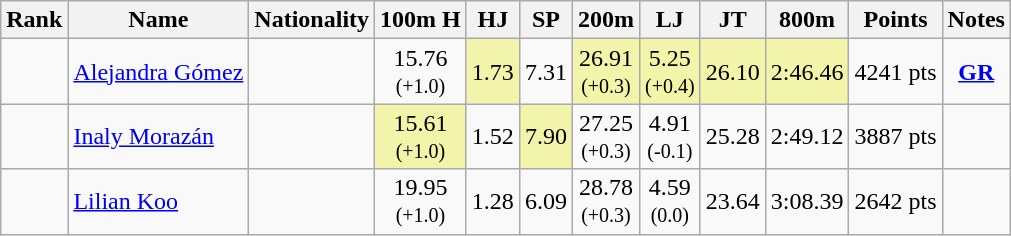<table class="wikitable sortable" style="text-align:center">
<tr>
<th>Rank</th>
<th>Name</th>
<th>Nationality</th>
<th>100m H</th>
<th>HJ</th>
<th>SP</th>
<th>200m</th>
<th>LJ</th>
<th>JT</th>
<th>800m</th>
<th>Points</th>
<th>Notes</th>
</tr>
<tr>
<td></td>
<td align=left><a href='#'>Alejandra Gómez</a></td>
<td align=left></td>
<td>15.76<br><small>(+1.0)</small></td>
<td bgcolor=#F2F5A9>1.73<br></td>
<td>7.31<br></td>
<td bgcolor=#F2F5A9>26.91<br><small>(+0.3)</small></td>
<td bgcolor=#F2F5A9>5.25<br><small>(+0.4)</small></td>
<td bgcolor=#F2F5A9>26.10<br></td>
<td bgcolor=#F2F5A9>2:46.46<br></td>
<td>4241 pts</td>
<td><strong><a href='#'>GR</a></strong></td>
</tr>
<tr>
<td></td>
<td align=left><a href='#'>Inaly Morazán</a></td>
<td align=left></td>
<td bgcolor=#F2F5A9>15.61<br><small>(+1.0)</small></td>
<td>1.52<br></td>
<td bgcolor=#F2F5A9>7.90<br></td>
<td>27.25<br><small>(+0.3)</small></td>
<td>4.91<br><small>(-0.1)</small></td>
<td>25.28<br></td>
<td>2:49.12<br></td>
<td>3887 pts</td>
<td></td>
</tr>
<tr>
<td></td>
<td align=left><a href='#'>Lilian Koo</a></td>
<td align=left></td>
<td>19.95<br><small>(+1.0)</small></td>
<td>1.28<br></td>
<td>6.09<br></td>
<td>28.78<br><small>(+0.3)</small></td>
<td>4.59<br><small>(0.0)</small></td>
<td>23.64<br></td>
<td>3:08.39<br></td>
<td>2642 pts</td>
<td></td>
</tr>
</table>
